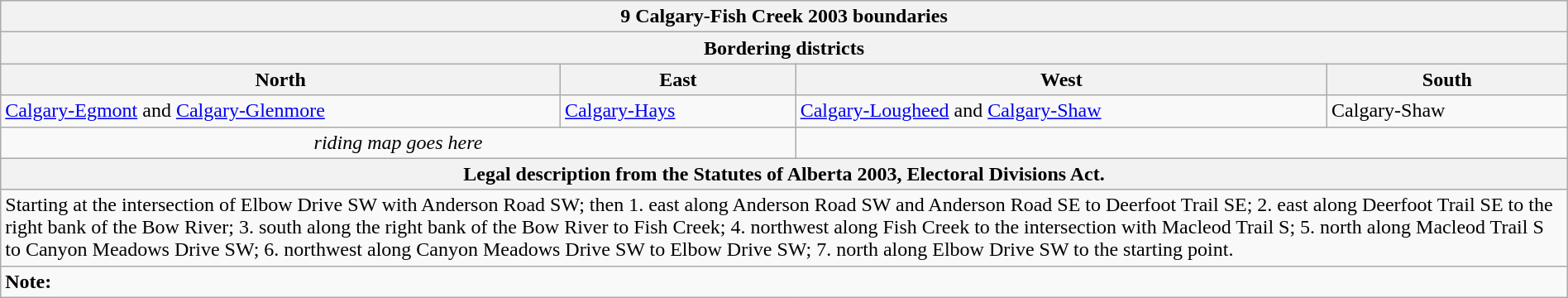<table class="wikitable collapsible collapsed" style="width:100%;">
<tr>
<th colspan=4>9 Calgary-Fish Creek 2003 boundaries</th>
</tr>
<tr>
<th colspan=4>Bordering districts</th>
</tr>
<tr>
<th>North</th>
<th>East</th>
<th>West</th>
<th>South</th>
</tr>
<tr>
<td><a href='#'>Calgary-Egmont</a> and <a href='#'>Calgary-Glenmore</a></td>
<td><a href='#'>Calgary-Hays</a></td>
<td><a href='#'>Calgary-Lougheed</a> and <a href='#'>Calgary-Shaw</a></td>
<td>Calgary-Shaw</td>
</tr>
<tr>
<td colspan=2 align=center><em>riding map goes here</em></td>
<td colspan=2 align=center></td>
</tr>
<tr>
<th colspan=4>Legal description from the Statutes of Alberta 2003, Electoral Divisions Act.</th>
</tr>
<tr>
<td colspan=4>Starting at the intersection of Elbow Drive SW with Anderson Road SW; then 1. east along Anderson Road SW and Anderson Road SE to Deerfoot Trail SE; 2. east along Deerfoot Trail SE to the right bank of the Bow River; 3. south along the right bank of the Bow River to Fish Creek; 4. northwest along Fish Creek to the intersection with Macleod Trail S; 5. north along Macleod Trail S to Canyon Meadows Drive SW; 6. northwest along Canyon Meadows Drive SW to Elbow Drive SW; 7. north along Elbow Drive SW to the starting point.</td>
</tr>
<tr>
<td colspan=4><strong>Note:</strong></td>
</tr>
</table>
